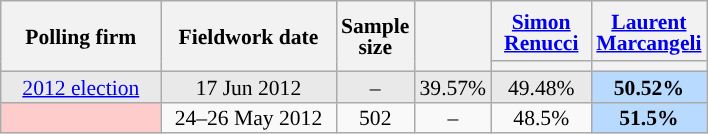<table class="wikitable sortable" style="text-align:center;font-size:90%;line-height:14px;">
<tr style="height:40px;">
<th style="width:100px;" rowspan="2">Polling firm</th>
<th style="width:110px;" rowspan="2">Fieldwork date</th>
<th style="width:35px;" rowspan="2">Sample<br>size</th>
<th style="width:30px;" rowspan="2"></th>
<th class="unsortable" style="width:60px;"><a href='#'>Simon Renucci</a><br></th>
<th class="unsortable" style="width:60px;"><a href='#'>Laurent Marcangeli</a><br></th>
</tr>
<tr>
<th style="background:"></th>
<th style="background:"></th>
</tr>
<tr style="background:#E9E9E9;">
<td><a href='#'>2012 election</a></td>
<td data-sort-value="2012-06-17">17 Jun 2012</td>
<td>–</td>
<td>39.57%</td>
<td>49.48%</td>
<td style="background:#B9DAFF;"><strong>50.52%</strong></td>
</tr>
<tr>
<td style="background:#FFCCCC;"></td>
<td data-sort-value="2012-05-26">24–26 May 2012</td>
<td>502</td>
<td>–</td>
<td>48.5%</td>
<td style="background:#B9DAFF;"><strong>51.5%</strong></td>
</tr>
</table>
